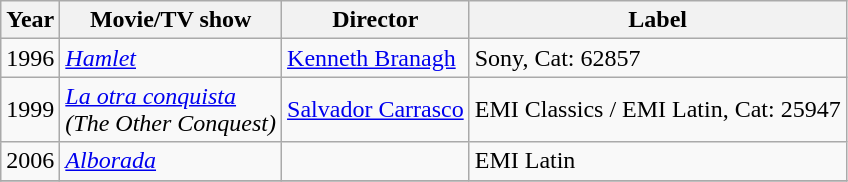<table class="wikitable">
<tr>
<th>Year</th>
<th>Movie/TV show</th>
<th>Director</th>
<th>Label</th>
</tr>
<tr>
<td>1996</td>
<td><em><a href='#'>Hamlet</a></em></td>
<td><a href='#'>Kenneth Branagh</a></td>
<td>Sony, Cat: 62857</td>
</tr>
<tr>
<td>1999</td>
<td><em><a href='#'>La otra conquista</a><br>(The Other Conquest)</em></td>
<td><a href='#'>Salvador Carrasco</a></td>
<td>EMI Classics / EMI Latin, Cat: 25947</td>
</tr>
<tr>
<td>2006</td>
<td><em><a href='#'>Alborada</a></em></td>
<td></td>
<td>EMI Latin</td>
</tr>
<tr>
</tr>
</table>
